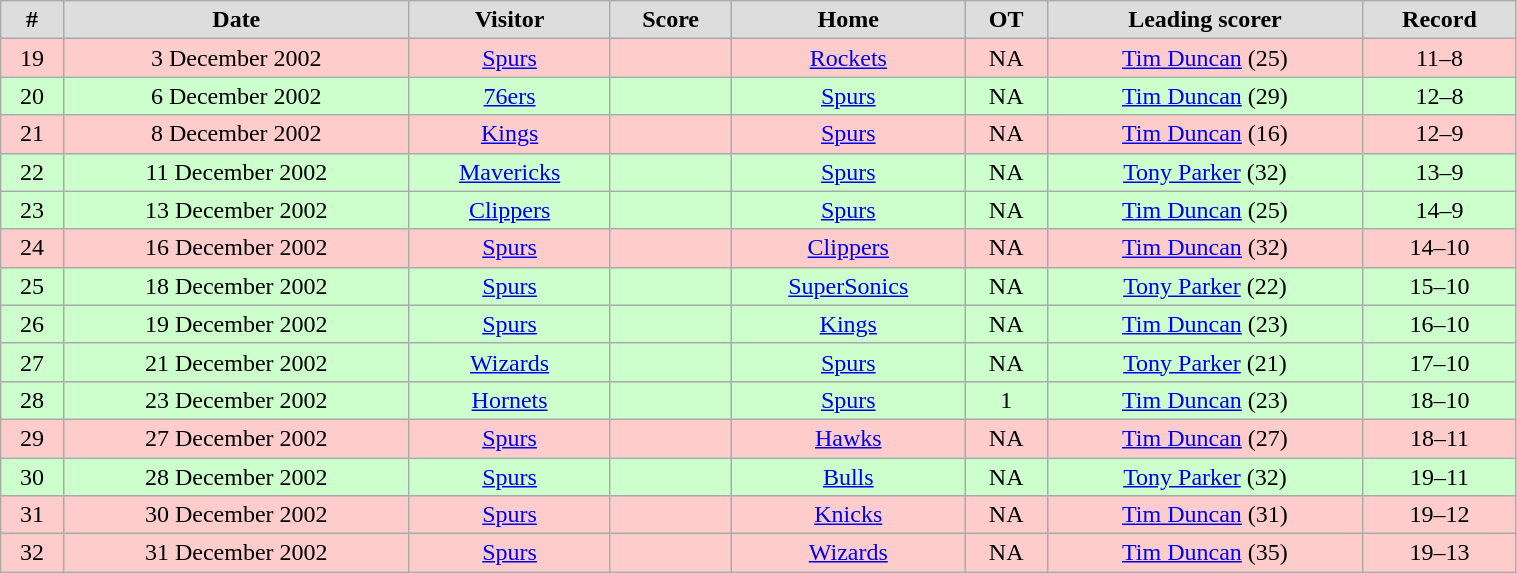<table class="wikitable collapsible collapsed" width="80%">
<tr align="center"  bgcolor="#dddddd">
<td><strong>#</strong></td>
<td><strong>Date</strong></td>
<td><strong>Visitor</strong></td>
<td><strong>Score</strong></td>
<td><strong>Home</strong></td>
<td><strong>OT</strong></td>
<td><strong>Leading scorer</strong></td>
<td><strong>Record</strong></td>
</tr>
<tr align="center" bgcolor="#ffcccc">
<td>19</td>
<td>3 December 2002</td>
<td><a href='#'>Spurs</a></td>
<td></td>
<td><a href='#'>Rockets</a></td>
<td>NA</td>
<td><a href='#'>Tim Duncan</a> (25)</td>
<td>11–8</td>
</tr>
<tr align="center" bgcolor="#ccffcc">
<td>20</td>
<td>6 December 2002</td>
<td><a href='#'>76ers</a></td>
<td></td>
<td><a href='#'>Spurs</a></td>
<td>NA</td>
<td><a href='#'>Tim Duncan</a> (29)</td>
<td>12–8</td>
</tr>
<tr align="center" bgcolor="#ffcccc">
<td>21</td>
<td>8 December 2002</td>
<td><a href='#'>Kings</a></td>
<td></td>
<td><a href='#'>Spurs</a></td>
<td>NA</td>
<td><a href='#'>Tim Duncan</a> (16)</td>
<td>12–9</td>
</tr>
<tr align="center" bgcolor="#ccffcc">
<td>22</td>
<td>11 December 2002</td>
<td><a href='#'>Mavericks</a></td>
<td></td>
<td><a href='#'>Spurs</a></td>
<td>NA</td>
<td><a href='#'>Tony Parker</a> (32)</td>
<td>13–9</td>
</tr>
<tr align="center" bgcolor="#ccffcc">
<td>23</td>
<td>13 December 2002</td>
<td><a href='#'>Clippers</a></td>
<td></td>
<td><a href='#'>Spurs</a></td>
<td>NA</td>
<td><a href='#'>Tim Duncan</a> (25)</td>
<td>14–9</td>
</tr>
<tr align="center" bgcolor="#ffcccc">
<td>24</td>
<td>16 December 2002</td>
<td><a href='#'>Spurs</a></td>
<td></td>
<td><a href='#'>Clippers</a></td>
<td>NA</td>
<td><a href='#'>Tim Duncan</a> (32)</td>
<td>14–10</td>
</tr>
<tr align="center" bgcolor="#ccffcc">
<td>25</td>
<td>18 December 2002</td>
<td><a href='#'>Spurs</a></td>
<td></td>
<td><a href='#'>SuperSonics</a></td>
<td>NA</td>
<td><a href='#'>Tony Parker</a> (22)</td>
<td>15–10</td>
</tr>
<tr align="center" bgcolor="#ccffcc">
<td>26</td>
<td>19 December 2002</td>
<td><a href='#'>Spurs</a></td>
<td></td>
<td><a href='#'>Kings</a></td>
<td>NA</td>
<td><a href='#'>Tim Duncan</a> (23)</td>
<td>16–10</td>
</tr>
<tr align="center" bgcolor="#ccffcc">
<td>27</td>
<td>21 December 2002</td>
<td><a href='#'>Wizards</a></td>
<td></td>
<td><a href='#'>Spurs</a></td>
<td>NA</td>
<td><a href='#'>Tony Parker</a> (21)</td>
<td>17–10</td>
</tr>
<tr align="center" bgcolor="#ccffcc">
<td>28</td>
<td>23 December 2002</td>
<td><a href='#'>Hornets</a></td>
<td></td>
<td><a href='#'>Spurs</a></td>
<td>1</td>
<td><a href='#'>Tim Duncan</a> (23)</td>
<td>18–10</td>
</tr>
<tr align="center" bgcolor="#ffcccc">
<td>29</td>
<td>27 December 2002</td>
<td><a href='#'>Spurs</a></td>
<td></td>
<td><a href='#'>Hawks</a></td>
<td>NA</td>
<td><a href='#'>Tim Duncan</a> (27)</td>
<td>18–11</td>
</tr>
<tr align="center" bgcolor="#ccffcc">
<td>30</td>
<td>28 December 2002</td>
<td><a href='#'>Spurs</a></td>
<td></td>
<td><a href='#'>Bulls</a></td>
<td>NA</td>
<td><a href='#'>Tony Parker</a> (32)</td>
<td>19–11</td>
</tr>
<tr align="center" bgcolor="#ffcccc">
<td>31</td>
<td>30 December 2002</td>
<td><a href='#'>Spurs</a></td>
<td></td>
<td><a href='#'>Knicks</a></td>
<td>NA</td>
<td><a href='#'>Tim Duncan</a> (31)</td>
<td>19–12</td>
</tr>
<tr align="center" bgcolor="#ffcccc">
<td>32</td>
<td>31 December 2002</td>
<td><a href='#'>Spurs</a></td>
<td></td>
<td><a href='#'>Wizards</a></td>
<td>NA</td>
<td><a href='#'>Tim Duncan</a> (35)</td>
<td>19–13</td>
</tr>
</table>
